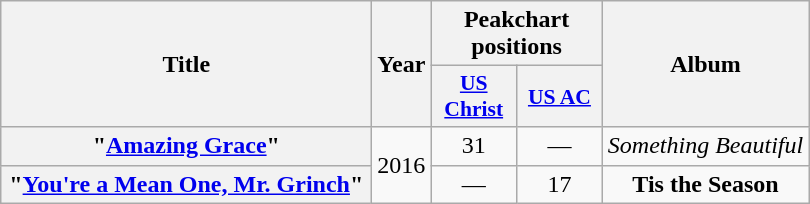<table class="wikitable plainrowheaders" style="text-align:center;">
<tr>
<th rowspan="2" style="width:15em;">Title</th>
<th rowspan="2" style="width:2em;">Year</th>
<th scope="col" colspan="2">Peakchart positions</th>
<th rowspan="2" style="wdith:12em;">Album</th>
</tr>
<tr>
<th scope="col" style="width:3.5em; font-size:90%;"><a href='#'>US Christ</a><br></th>
<th scope="col" style="width:3.5em; font-size:90%;"><a href='#'>US AC</a><br></th>
</tr>
<tr>
<th scope="row">"<a href='#'>Amazing Grace</a>"</th>
<td rowspan="2">2016</td>
<td>31</td>
<td>—</td>
<td><em>Something Beautiful</em></td>
</tr>
<tr>
<th scope="row">"<a href='#'>You're a Mean One, Mr. Grinch</a>"</th>
<td>—</td>
<td>17</td>
<td><strong>Tis the Season<em></td>
</tr>
</table>
